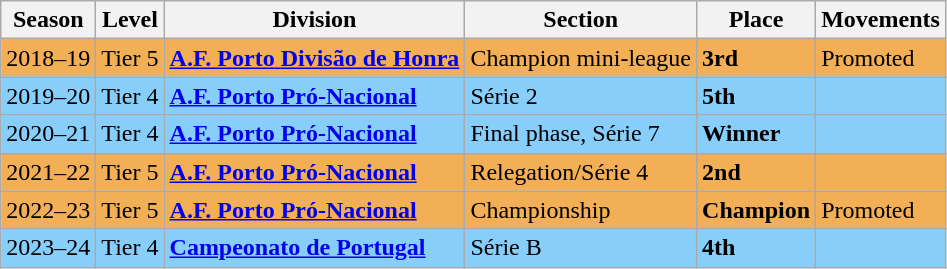<table class="wikitable">
<tr>
<th><strong>Season</strong></th>
<th><strong>Level</strong></th>
<th><strong>Division</strong></th>
<th><strong>Section</strong></th>
<th><strong>Place</strong></th>
<th><strong>Movements</strong></th>
</tr>
<tr>
<td style="background:#F3AF56;">2018–19</td>
<td style="background:#F3AF56;">Tier 5</td>
<td style="background:#F3AF56;"><a href='#'><strong>A.F. Porto</strong> <strong>Divisão de Honra</strong></a></td>
<td style="background:#F3AF56;">Champion mini-league</td>
<td style="background:#F3AF56;"><strong>3rd</strong></td>
<td style="background:#F3AF56;">Promoted</td>
</tr>
<tr>
<td style="background:#87CEFA;">2019–20</td>
<td style="background:#87CEFA;">Tier 4</td>
<td style="background:#87CEFA;"><a href='#'><strong>A.F. Porto Pró-Nacional</strong></a></td>
<td style="background:#87CEFA;">Série 2</td>
<td style="background:#87CEFA;"><strong>5th</strong></td>
<td style="background:#87CEFA;"></td>
</tr>
<tr>
<td style="background:#87CEFA;">2020–21</td>
<td style="background:#87CEFA;">Tier 4</td>
<td style="background:#87CEFA;"><a href='#'><strong>A.F. Porto Pró-Nacional</strong></a></td>
<td style="background:#87CEFA;">Final phase, Série 7</td>
<td style="background:#87CEFA;"><strong>Winner</strong></td>
<td style="background:#87CEFA;"></td>
</tr>
<tr>
<td style="background:#F3AF56;">2021–22</td>
<td style="background:#F3AF56;">Tier 5 </td>
<td style="background:#F3AF56;"><a href='#'><strong>A.F. Porto Pró-Nacional</strong></a></td>
<td style="background:#F3AF56;">Relegation/Série 4</td>
<td style="background:#F3AF56;"><strong>2nd</strong></td>
<td style="background:#F3AF56;"></td>
</tr>
<tr>
<td style="background:#F3AF56;">2022–23</td>
<td style="background:#F3AF56;">Tier 5</td>
<td style="background:#F3AF56;"><a href='#'><strong>A.F. Porto Pró-Nacional</strong></a></td>
<td style="background:#F3AF56;">Championship</td>
<td style="background:#F3AF56;"><strong>Champion</strong></td>
<td style="background:#F3AF56;">Promoted</td>
</tr>
<tr>
<td style="background:#87CEFA;">2023–24</td>
<td style="background:#87CEFA;">Tier 4</td>
<td style="background:#87CEFA;"><strong><a href='#'>Campeonato de Portugal</a></strong></td>
<td style="background:#87CEFA;">Série B</td>
<td style="background:#87CEFA;"><strong>4th</strong></td>
<td style="background:#87CEFA;"></td>
</tr>
</table>
